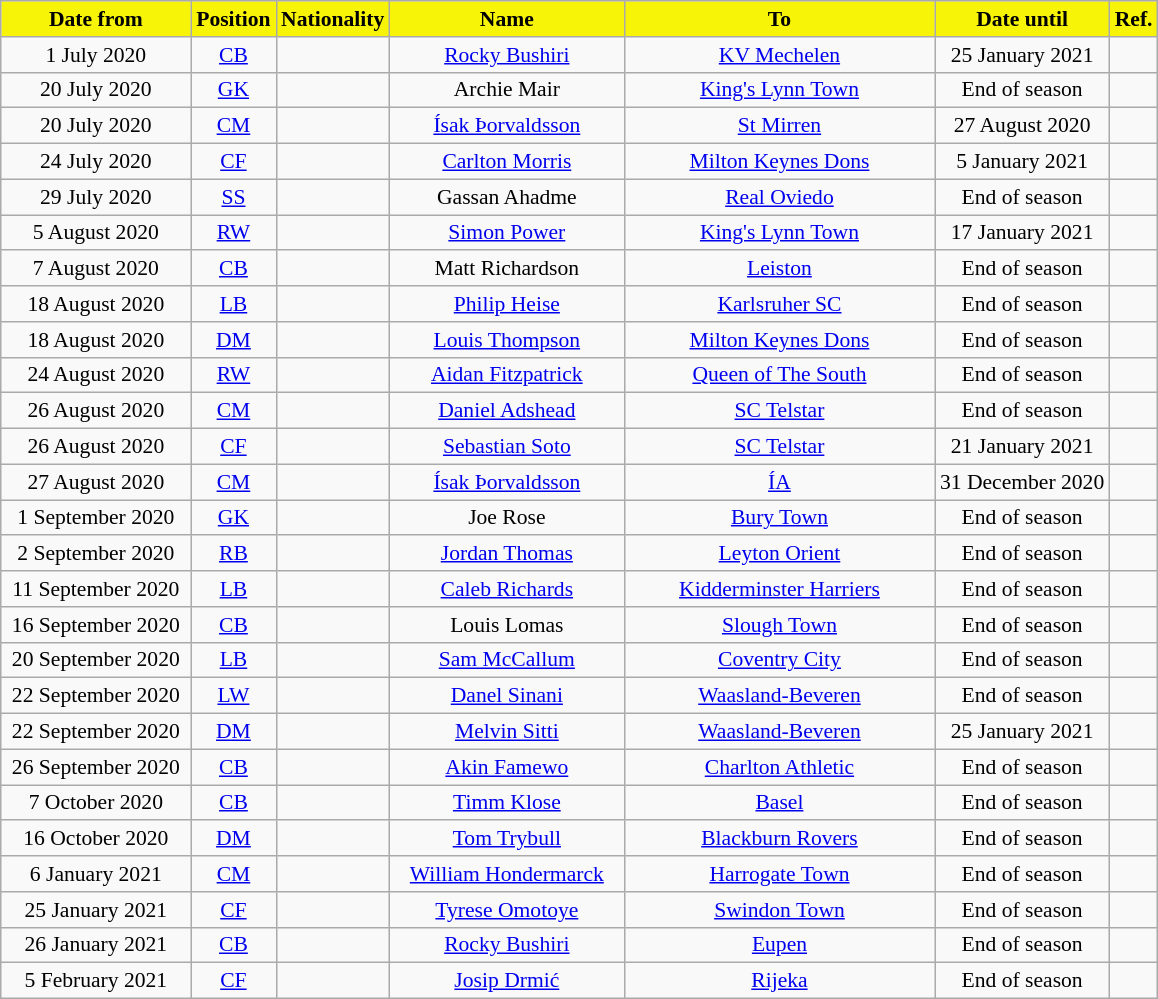<table class="wikitable"  style="text-align:center; font-size:90%; ">
<tr>
<th style="background:#F7F408; color:#000000; width:120px;">Date from</th>
<th style="background:#F7F408; color:#000000; width:50px;">Position</th>
<th style="background:#F7F408; color:#000000; width:50px;">Nationality</th>
<th style="background:#F7F408; color:#000000; width:150px;">Name</th>
<th style="background:#F7F408; color:#000000; width:200px;">To</th>
<th style="background:#F7F408; color:#000000; width:110px;">Date until</th>
<th style="background:#F7F408; color:#000000; width:25px;">Ref.</th>
</tr>
<tr>
<td>1 July 2020</td>
<td><a href='#'>CB</a></td>
<td></td>
<td><a href='#'>Rocky Bushiri</a></td>
<td> <a href='#'>KV Mechelen</a></td>
<td>25 January 2021</td>
<td></td>
</tr>
<tr>
<td>20 July 2020</td>
<td><a href='#'>GK</a></td>
<td></td>
<td>Archie Mair</td>
<td> <a href='#'>King's Lynn Town</a></td>
<td>End of season</td>
<td></td>
</tr>
<tr>
<td>20 July 2020</td>
<td><a href='#'>CM</a></td>
<td></td>
<td><a href='#'>Ísak Þorvaldsson</a></td>
<td> <a href='#'>St Mirren</a></td>
<td>27 August 2020</td>
<td></td>
</tr>
<tr>
<td>24 July 2020</td>
<td><a href='#'>CF</a></td>
<td></td>
<td><a href='#'>Carlton Morris</a></td>
<td> <a href='#'>Milton Keynes Dons</a></td>
<td>5 January 2021</td>
<td></td>
</tr>
<tr>
<td>29 July 2020</td>
<td><a href='#'>SS</a></td>
<td></td>
<td>Gassan Ahadme</td>
<td> <a href='#'>Real Oviedo</a></td>
<td>End of season</td>
<td></td>
</tr>
<tr>
<td>5 August 2020</td>
<td><a href='#'>RW</a></td>
<td></td>
<td><a href='#'>Simon Power</a></td>
<td> <a href='#'>King's Lynn Town</a></td>
<td>17 January 2021</td>
<td></td>
</tr>
<tr>
<td>7 August 2020</td>
<td><a href='#'>CB</a></td>
<td></td>
<td>Matt Richardson</td>
<td> <a href='#'>Leiston</a></td>
<td>End of season</td>
<td></td>
</tr>
<tr>
<td>18 August 2020</td>
<td><a href='#'>LB</a></td>
<td></td>
<td><a href='#'>Philip Heise</a></td>
<td> <a href='#'>Karlsruher SC</a></td>
<td>End of season</td>
<td></td>
</tr>
<tr>
<td>18 August 2020</td>
<td><a href='#'>DM</a></td>
<td></td>
<td><a href='#'>Louis Thompson</a></td>
<td> <a href='#'>Milton Keynes Dons</a></td>
<td>End of season</td>
<td></td>
</tr>
<tr>
<td>24 August 2020</td>
<td><a href='#'>RW</a></td>
<td></td>
<td><a href='#'>Aidan Fitzpatrick</a></td>
<td> <a href='#'>Queen of The South</a></td>
<td>End of season</td>
<td></td>
</tr>
<tr>
<td>26 August 2020</td>
<td><a href='#'>CM</a></td>
<td></td>
<td><a href='#'>Daniel Adshead</a></td>
<td> <a href='#'>SC Telstar</a></td>
<td>End of season</td>
<td></td>
</tr>
<tr>
<td>26 August 2020</td>
<td><a href='#'>CF</a></td>
<td></td>
<td><a href='#'>Sebastian Soto</a></td>
<td> <a href='#'>SC Telstar</a></td>
<td>21 January 2021</td>
<td></td>
</tr>
<tr>
<td>27 August 2020</td>
<td><a href='#'>CM</a></td>
<td></td>
<td><a href='#'>Ísak Þorvaldsson</a></td>
<td> <a href='#'>ÍA</a></td>
<td>31 December 2020</td>
<td></td>
</tr>
<tr>
<td>1 September 2020</td>
<td><a href='#'>GK</a></td>
<td></td>
<td>Joe Rose</td>
<td> <a href='#'>Bury Town</a></td>
<td>End of season</td>
<td></td>
</tr>
<tr>
<td>2 September 2020</td>
<td><a href='#'>RB</a></td>
<td></td>
<td><a href='#'>Jordan Thomas</a></td>
<td> <a href='#'>Leyton Orient</a></td>
<td>End of season</td>
<td></td>
</tr>
<tr>
<td>11 September 2020</td>
<td><a href='#'>LB</a></td>
<td></td>
<td><a href='#'>Caleb Richards</a></td>
<td> <a href='#'>Kidderminster Harriers</a></td>
<td>End of season</td>
<td></td>
</tr>
<tr>
<td>16 September 2020</td>
<td><a href='#'>CB</a></td>
<td></td>
<td>Louis Lomas</td>
<td> <a href='#'>Slough Town</a></td>
<td>End of season</td>
<td></td>
</tr>
<tr>
<td>20 September 2020</td>
<td><a href='#'>LB</a></td>
<td></td>
<td><a href='#'>Sam McCallum</a></td>
<td> <a href='#'>Coventry City</a></td>
<td>End of season</td>
<td></td>
</tr>
<tr>
<td>22 September 2020</td>
<td><a href='#'>LW</a></td>
<td></td>
<td><a href='#'>Danel Sinani</a></td>
<td> <a href='#'>Waasland-Beveren</a></td>
<td>End of season</td>
<td></td>
</tr>
<tr>
<td>22 September 2020</td>
<td><a href='#'>DM</a></td>
<td></td>
<td><a href='#'>Melvin Sitti</a></td>
<td> <a href='#'>Waasland-Beveren</a></td>
<td>25 January 2021</td>
<td></td>
</tr>
<tr>
<td>26 September 2020</td>
<td><a href='#'>CB</a></td>
<td></td>
<td><a href='#'>Akin Famewo</a></td>
<td> <a href='#'>Charlton Athletic</a></td>
<td>End of season</td>
<td></td>
</tr>
<tr>
<td>7 October 2020</td>
<td><a href='#'>CB</a></td>
<td></td>
<td><a href='#'>Timm Klose</a></td>
<td> <a href='#'>Basel</a></td>
<td>End of season</td>
<td></td>
</tr>
<tr>
<td>16 October 2020</td>
<td><a href='#'>DM</a></td>
<td></td>
<td><a href='#'>Tom Trybull</a></td>
<td> <a href='#'>Blackburn Rovers</a></td>
<td>End of season</td>
<td></td>
</tr>
<tr>
<td>6 January 2021</td>
<td><a href='#'>CM</a></td>
<td></td>
<td><a href='#'>William Hondermarck</a></td>
<td> <a href='#'>Harrogate Town</a></td>
<td>End of season</td>
<td></td>
</tr>
<tr>
<td>25 January 2021</td>
<td><a href='#'>CF</a></td>
<td></td>
<td><a href='#'>Tyrese Omotoye</a></td>
<td> <a href='#'>Swindon Town</a></td>
<td>End of season</td>
<td></td>
</tr>
<tr>
<td>26 January 2021</td>
<td><a href='#'>CB</a></td>
<td></td>
<td><a href='#'>Rocky Bushiri</a></td>
<td> <a href='#'>Eupen</a></td>
<td>End of season</td>
<td></td>
</tr>
<tr>
<td>5 February 2021</td>
<td><a href='#'>CF</a></td>
<td></td>
<td><a href='#'>Josip Drmić</a></td>
<td> <a href='#'>Rijeka</a></td>
<td>End of season</td>
<td></td>
</tr>
</table>
